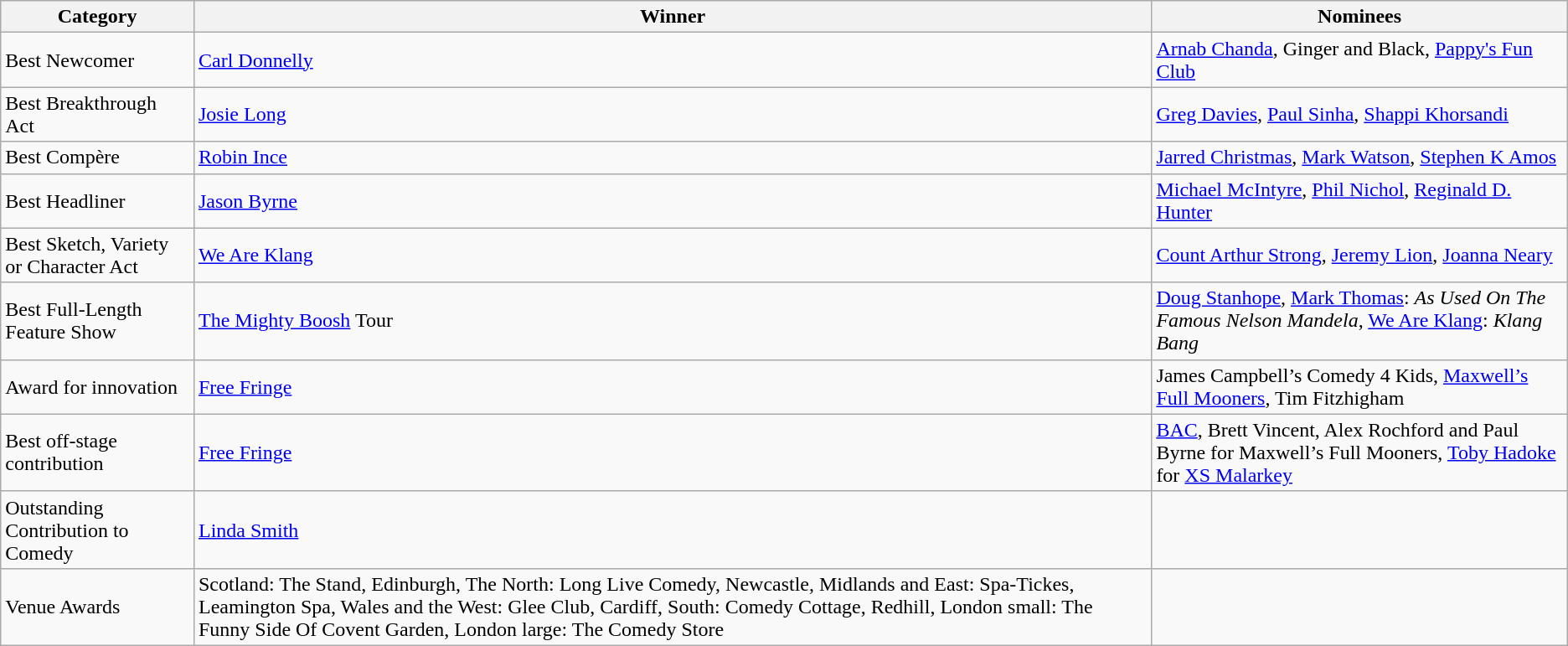<table class="wikitable">
<tr>
<th>Category</th>
<th>Winner</th>
<th>Nominees</th>
</tr>
<tr>
<td>Best Newcomer</td>
<td><a href='#'>Carl Donnelly</a></td>
<td><a href='#'>Arnab Chanda</a>, Ginger and Black, <a href='#'>Pappy's Fun Club</a></td>
</tr>
<tr>
<td>Best Breakthrough Act</td>
<td><a href='#'>Josie Long</a></td>
<td><a href='#'>Greg Davies</a>, <a href='#'>Paul Sinha</a>, <a href='#'>Shappi Khorsandi</a></td>
</tr>
<tr>
<td>Best Compère</td>
<td><a href='#'>Robin Ince</a></td>
<td><a href='#'>Jarred Christmas</a>, <a href='#'>Mark Watson</a>, <a href='#'>Stephen K Amos</a></td>
</tr>
<tr>
<td>Best Headliner</td>
<td><a href='#'>Jason Byrne</a></td>
<td><a href='#'>Michael McIntyre</a>, <a href='#'>Phil Nichol</a>, <a href='#'>Reginald D. Hunter</a></td>
</tr>
<tr>
<td>Best Sketch, Variety or Character Act</td>
<td><a href='#'>We Are Klang</a></td>
<td><a href='#'>Count Arthur Strong</a>, <a href='#'>Jeremy Lion</a>, <a href='#'>Joanna Neary</a></td>
</tr>
<tr>
<td>Best Full-Length Feature Show</td>
<td><a href='#'>The Mighty Boosh</a> Tour</td>
<td><a href='#'>Doug Stanhope</a>, <a href='#'>Mark Thomas</a>: <em>As Used On The Famous Nelson Mandela</em>, <a href='#'>We Are Klang</a>: <em>Klang Bang</em></td>
</tr>
<tr>
<td>Award for innovation</td>
<td><a href='#'>Free Fringe</a></td>
<td>James Campbell’s Comedy 4 Kids, <a href='#'>Maxwell’s Full Mooners</a>, Tim Fitzhigham</td>
</tr>
<tr>
<td>Best off-stage contribution</td>
<td><a href='#'>Free Fringe</a></td>
<td><a href='#'>BAC</a>, Brett Vincent, Alex Rochford and Paul Byrne for Maxwell’s Full Mooners, <a href='#'>Toby Hadoke</a> for <a href='#'>XS Malarkey</a></td>
</tr>
<tr>
<td>Outstanding Contribution to Comedy</td>
<td><a href='#'>Linda Smith</a></td>
<td></td>
</tr>
<tr>
<td>Venue Awards</td>
<td>Scotland: The Stand, Edinburgh, The North: Long Live Comedy, Newcastle, Midlands and East: Spa-Tickes, Leamington Spa, Wales and the West: Glee Club, Cardiff, South: Comedy Cottage, Redhill, London small: The Funny Side Of Covent Garden, London large: The Comedy Store</td>
<td></td>
</tr>
</table>
